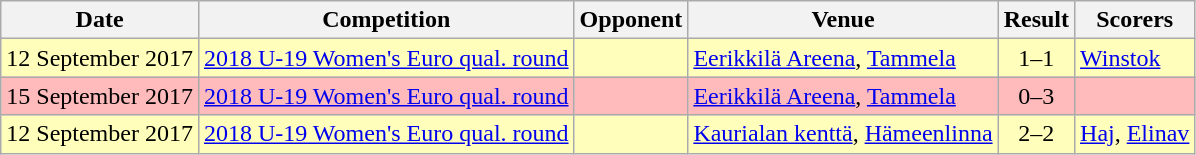<table class="wikitable">
<tr>
<th>Date</th>
<th>Competition</th>
<th>Opponent</th>
<th>Venue</th>
<th>Result</th>
<th>Scorers</th>
</tr>
<tr bgcolor="#FFFFBB">
<td>12 September 2017</td>
<td><a href='#'>2018 U-19 Women's Euro qual. round</a></td>
<td></td>
<td><a href='#'>Eerikkilä Areena</a>, <a href='#'>Tammela</a></td>
<td align=center>1–1</td>
<td><a href='#'>Winstok</a></td>
</tr>
<tr bgcolor="#FFBBBB">
<td>15 September 2017</td>
<td><a href='#'>2018 U-19 Women's Euro qual. round</a></td>
<td></td>
<td><a href='#'>Eerikkilä Areena</a>, <a href='#'>Tammela</a></td>
<td align=center>0–3</td>
<td></td>
</tr>
<tr bgcolor="#FFFFBB">
<td>12 September 2017</td>
<td><a href='#'>2018 U-19 Women's Euro qual. round</a></td>
<td></td>
<td><a href='#'>Kaurialan kenttä</a>, <a href='#'>Hämeenlinna</a></td>
<td align=center>2–2</td>
<td><a href='#'>Haj</a>, <a href='#'>Elinav</a></td>
</tr>
</table>
